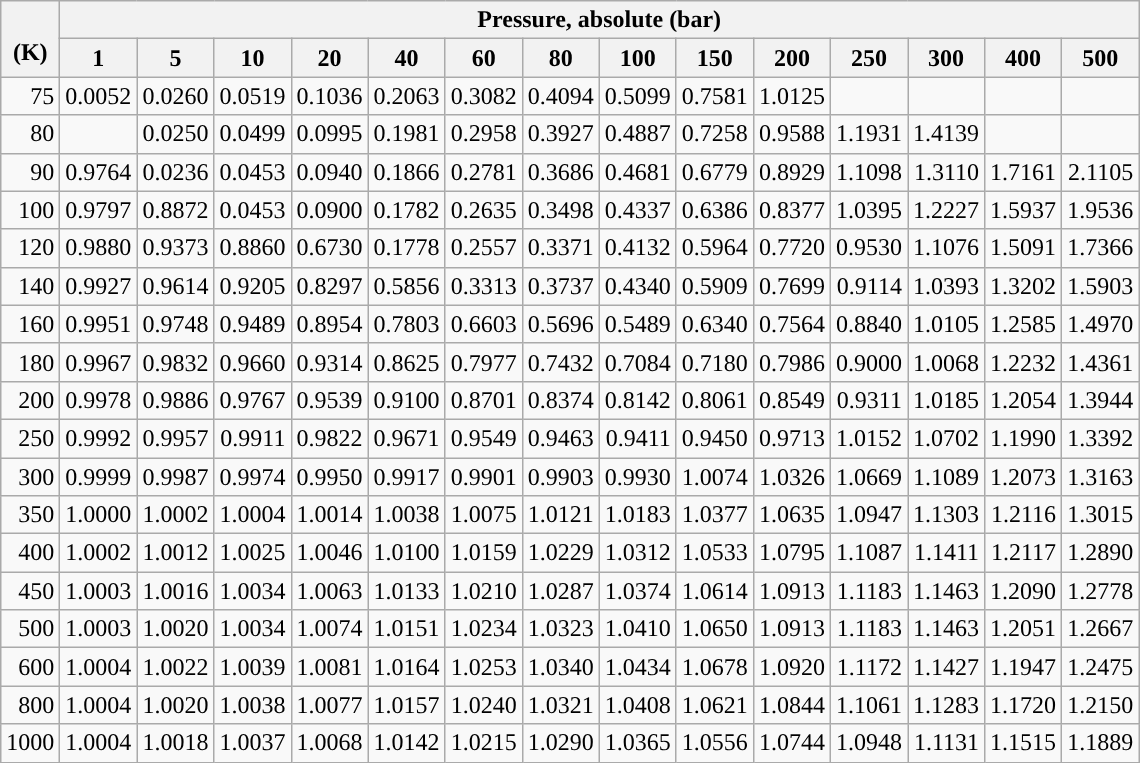<table class="wikitable" style="text-align: right;">
<tr>
<th rowspan=2> <br>(K)</th>
<th colspan=14>Pressure, absolute (bar)</th>
</tr>
<tr>
<th>1</th>
<th>5</th>
<th>10</th>
<th>20</th>
<th>40</th>
<th>60</th>
<th>80</th>
<th>100</th>
<th>150</th>
<th>200</th>
<th>250</th>
<th>300</th>
<th>400</th>
<th>500</th>
</tr>
<tr>
<td>75</td>
<td>0.0052</td>
<td>0.0260</td>
<td>0.0519</td>
<td>0.1036</td>
<td>0.2063</td>
<td>0.3082</td>
<td>0.4094</td>
<td>0.5099</td>
<td>0.7581</td>
<td>1.0125</td>
<td></td>
<td></td>
<td></td>
<td></td>
</tr>
<tr>
<td>80</td>
<td></td>
<td>0.0250</td>
<td>0.0499</td>
<td>0.0995</td>
<td>0.1981</td>
<td>0.2958</td>
<td>0.3927</td>
<td>0.4887</td>
<td>0.7258</td>
<td>0.9588</td>
<td>1.1931</td>
<td>1.4139</td>
<td></td>
<td></td>
</tr>
<tr>
<td>90</td>
<td>0.9764</td>
<td>0.0236</td>
<td>0.0453</td>
<td>0.0940</td>
<td>0.1866</td>
<td>0.2781</td>
<td>0.3686</td>
<td>0.4681</td>
<td>0.6779</td>
<td>0.8929</td>
<td>1.1098</td>
<td>1.3110</td>
<td>1.7161</td>
<td>2.1105</td>
</tr>
<tr>
<td>100</td>
<td>0.9797</td>
<td>0.8872</td>
<td>0.0453</td>
<td>0.0900</td>
<td>0.1782</td>
<td>0.2635</td>
<td>0.3498</td>
<td>0.4337</td>
<td>0.6386</td>
<td>0.8377</td>
<td>1.0395</td>
<td>1.2227</td>
<td>1.5937</td>
<td>1.9536</td>
</tr>
<tr>
<td>120</td>
<td>0.9880</td>
<td>0.9373</td>
<td>0.8860</td>
<td>0.6730</td>
<td>0.1778</td>
<td>0.2557</td>
<td>0.3371</td>
<td>0.4132</td>
<td>0.5964</td>
<td>0.7720</td>
<td>0.9530</td>
<td>1.1076</td>
<td>1.5091</td>
<td>1.7366</td>
</tr>
<tr>
<td>140</td>
<td>0.9927</td>
<td>0.9614</td>
<td>0.9205</td>
<td>0.8297</td>
<td>0.5856</td>
<td>0.3313</td>
<td>0.3737</td>
<td>0.4340</td>
<td>0.5909</td>
<td>0.7699</td>
<td>0.9114</td>
<td>1.0393</td>
<td>1.3202</td>
<td>1.5903</td>
</tr>
<tr>
<td>160</td>
<td>0.9951</td>
<td>0.9748</td>
<td>0.9489</td>
<td>0.8954</td>
<td>0.7803</td>
<td>0.6603</td>
<td>0.5696</td>
<td>0.5489</td>
<td>0.6340</td>
<td>0.7564</td>
<td>0.8840</td>
<td>1.0105</td>
<td>1.2585</td>
<td>1.4970</td>
</tr>
<tr>
<td>180</td>
<td>0.9967</td>
<td>0.9832</td>
<td>0.9660</td>
<td>0.9314</td>
<td>0.8625</td>
<td>0.7977</td>
<td>0.7432</td>
<td>0.7084</td>
<td>0.7180</td>
<td>0.7986</td>
<td>0.9000</td>
<td>1.0068</td>
<td>1.2232</td>
<td>1.4361</td>
</tr>
<tr>
<td>200</td>
<td>0.9978</td>
<td>0.9886</td>
<td>0.9767</td>
<td>0.9539</td>
<td>0.9100</td>
<td>0.8701</td>
<td>0.8374</td>
<td>0.8142</td>
<td>0.8061</td>
<td>0.8549</td>
<td>0.9311</td>
<td>1.0185</td>
<td>1.2054</td>
<td>1.3944</td>
</tr>
<tr>
<td>250</td>
<td>0.9992</td>
<td>0.9957</td>
<td>0.9911</td>
<td>0.9822</td>
<td>0.9671</td>
<td>0.9549</td>
<td>0.9463</td>
<td>0.9411</td>
<td>0.9450</td>
<td>0.9713</td>
<td>1.0152</td>
<td>1.0702</td>
<td>1.1990</td>
<td>1.3392</td>
</tr>
<tr>
<td>300</td>
<td>0.9999</td>
<td>0.9987</td>
<td>0.9974</td>
<td>0.9950</td>
<td>0.9917</td>
<td>0.9901</td>
<td>0.9903</td>
<td>0.9930</td>
<td>1.0074</td>
<td>1.0326</td>
<td>1.0669</td>
<td>1.1089</td>
<td>1.2073</td>
<td>1.3163</td>
</tr>
<tr>
<td>350</td>
<td>1.0000</td>
<td>1.0002</td>
<td>1.0004</td>
<td>1.0014</td>
<td>1.0038</td>
<td>1.0075</td>
<td>1.0121</td>
<td>1.0183</td>
<td>1.0377</td>
<td>1.0635</td>
<td>1.0947</td>
<td>1.1303</td>
<td>1.2116</td>
<td>1.3015</td>
</tr>
<tr>
<td>400</td>
<td>1.0002</td>
<td>1.0012</td>
<td>1.0025</td>
<td>1.0046</td>
<td>1.0100</td>
<td>1.0159</td>
<td>1.0229</td>
<td>1.0312</td>
<td>1.0533</td>
<td>1.0795</td>
<td>1.1087</td>
<td>1.1411</td>
<td>1.2117</td>
<td>1.2890</td>
</tr>
<tr>
<td>450</td>
<td>1.0003</td>
<td>1.0016</td>
<td>1.0034</td>
<td>1.0063</td>
<td>1.0133</td>
<td>1.0210</td>
<td>1.0287</td>
<td>1.0374</td>
<td>1.0614</td>
<td>1.0913</td>
<td>1.1183</td>
<td>1.1463</td>
<td>1.2090</td>
<td>1.2778</td>
</tr>
<tr>
<td>500</td>
<td>1.0003</td>
<td>1.0020</td>
<td>1.0034</td>
<td>1.0074</td>
<td>1.0151</td>
<td>1.0234</td>
<td>1.0323</td>
<td>1.0410</td>
<td>1.0650</td>
<td>1.0913</td>
<td>1.1183</td>
<td>1.1463</td>
<td>1.2051</td>
<td>1.2667</td>
</tr>
<tr>
<td>600</td>
<td>1.0004</td>
<td>1.0022</td>
<td>1.0039</td>
<td>1.0081</td>
<td>1.0164</td>
<td>1.0253</td>
<td>1.0340</td>
<td>1.0434</td>
<td>1.0678</td>
<td>1.0920</td>
<td>1.1172</td>
<td>1.1427</td>
<td>1.1947</td>
<td>1.2475</td>
</tr>
<tr>
<td>800</td>
<td>1.0004</td>
<td>1.0020</td>
<td>1.0038</td>
<td>1.0077</td>
<td>1.0157</td>
<td>1.0240</td>
<td>1.0321</td>
<td>1.0408</td>
<td>1.0621</td>
<td>1.0844</td>
<td>1.1061</td>
<td>1.1283</td>
<td>1.1720</td>
<td>1.2150</td>
</tr>
<tr>
<td>1000</td>
<td>1.0004</td>
<td>1.0018</td>
<td>1.0037</td>
<td>1.0068</td>
<td>1.0142</td>
<td>1.0215</td>
<td>1.0290</td>
<td>1.0365</td>
<td>1.0556</td>
<td>1.0744</td>
<td>1.0948</td>
<td>1.1131</td>
<td>1.1515</td>
<td>1.1889</td>
</tr>
</table>
